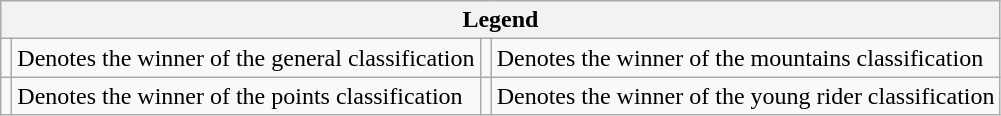<table class="wikitable">
<tr>
<th colspan="4">Legend</th>
</tr>
<tr>
<td></td>
<td>Denotes the winner of the general classification</td>
<td></td>
<td>Denotes the winner of the mountains classification</td>
</tr>
<tr>
<td></td>
<td>Denotes the winner of the points classification</td>
<td></td>
<td>Denotes the winner of the young rider classification</td>
</tr>
</table>
